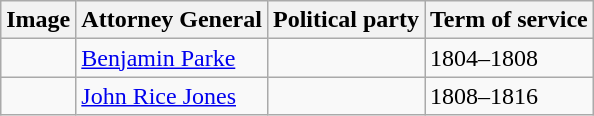<table class="wikitable sortable">
<tr>
<th>Image</th>
<th>Attorney General</th>
<th>Political party</th>
<th>Term of service</th>
</tr>
<tr>
<td></td>
<td><a href='#'>Benjamin Parke</a></td>
<td></td>
<td>1804–1808</td>
</tr>
<tr>
<td></td>
<td><a href='#'>John Rice Jones</a></td>
<td></td>
<td>1808–1816</td>
</tr>
</table>
